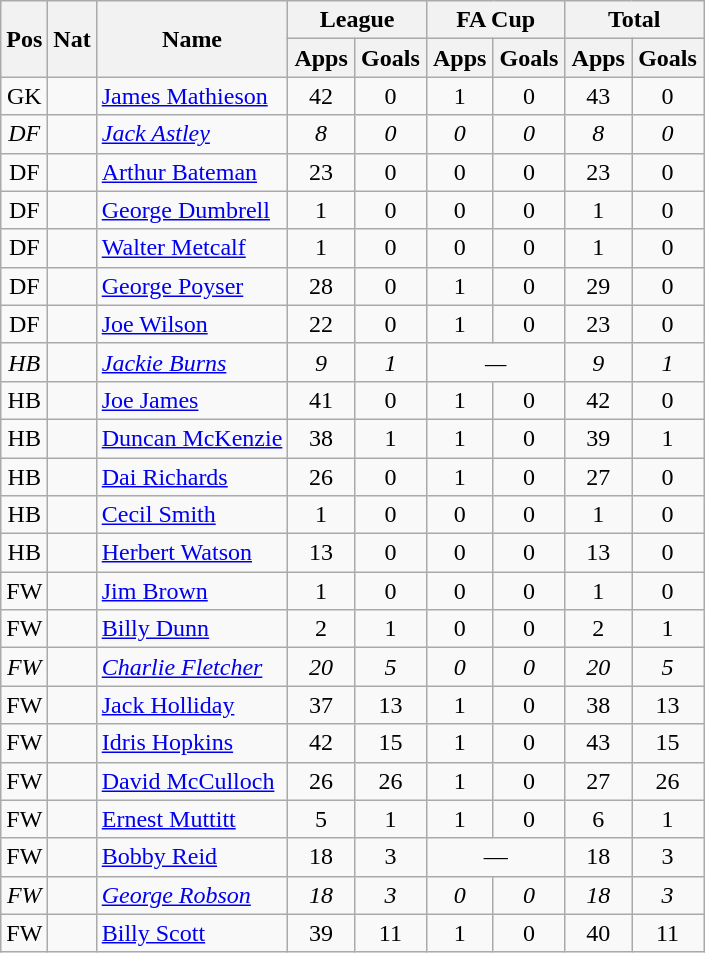<table class="wikitable" style="text-align:center">
<tr>
<th rowspan="2">Pos</th>
<th rowspan="2">Nat</th>
<th rowspan="2">Name</th>
<th colspan="2" style="width:85px;">League</th>
<th colspan="2" style="width:85px;">FA Cup</th>
<th colspan="2" style="width:85px;">Total</th>
</tr>
<tr>
<th>Apps</th>
<th>Goals</th>
<th>Apps</th>
<th>Goals</th>
<th>Apps</th>
<th>Goals</th>
</tr>
<tr>
<td>GK</td>
<td></td>
<td style="text-align:left;"><a href='#'>James Mathieson</a></td>
<td>42</td>
<td>0</td>
<td>1</td>
<td>0</td>
<td>43</td>
<td>0</td>
</tr>
<tr>
<td><em>DF</em></td>
<td><em></em></td>
<td style="text-align:left;"><em><a href='#'>Jack Astley</a></em></td>
<td><em>8</em></td>
<td><em>0</em></td>
<td><em>0</em></td>
<td><em>0</em></td>
<td><em>8</em></td>
<td><em>0</em></td>
</tr>
<tr>
<td>DF</td>
<td></td>
<td style="text-align:left;"><a href='#'>Arthur Bateman</a></td>
<td>23</td>
<td>0</td>
<td>0</td>
<td>0</td>
<td>23</td>
<td>0</td>
</tr>
<tr>
<td>DF</td>
<td><em></em></td>
<td style="text-align:left;"><a href='#'>George Dumbrell</a></td>
<td>1</td>
<td>0</td>
<td>0</td>
<td>0</td>
<td>1</td>
<td>0</td>
</tr>
<tr>
<td>DF</td>
<td><em></em></td>
<td style="text-align:left;"><a href='#'>Walter Metcalf</a></td>
<td>1</td>
<td>0</td>
<td>0</td>
<td>0</td>
<td>1</td>
<td>0</td>
</tr>
<tr>
<td>DF</td>
<td></td>
<td style="text-align:left;"><a href='#'>George Poyser</a></td>
<td>28</td>
<td>0</td>
<td>1</td>
<td>0</td>
<td>29</td>
<td>0</td>
</tr>
<tr>
<td>DF</td>
<td></td>
<td style="text-align:left;"><a href='#'>Joe Wilson</a></td>
<td>22</td>
<td>0</td>
<td>1</td>
<td>0</td>
<td>23</td>
<td>0</td>
</tr>
<tr>
<td><em>HB</em></td>
<td><em></em></td>
<td style="text-align:left;"><a href='#'><em>Jackie Burns</em></a></td>
<td><em>9</em></td>
<td><em>1</em></td>
<td colspan="2"><em>—</em></td>
<td><em>9</em></td>
<td><em>1</em></td>
</tr>
<tr>
<td>HB</td>
<td></td>
<td style="text-align:left;"><a href='#'>Joe James</a></td>
<td>41</td>
<td>0</td>
<td>1</td>
<td>0</td>
<td>42</td>
<td>0</td>
</tr>
<tr>
<td>HB</td>
<td></td>
<td style="text-align:left;"><a href='#'>Duncan McKenzie</a></td>
<td>38</td>
<td>1</td>
<td>1</td>
<td>0</td>
<td>39</td>
<td>1</td>
</tr>
<tr>
<td>HB</td>
<td></td>
<td style="text-align:left;"><a href='#'>Dai Richards</a></td>
<td>26</td>
<td>0</td>
<td>1</td>
<td>0</td>
<td>27</td>
<td>0</td>
</tr>
<tr>
<td>HB</td>
<td></td>
<td style="text-align:left;"><a href='#'>Cecil Smith</a></td>
<td>1</td>
<td>0</td>
<td>0</td>
<td>0</td>
<td>1</td>
<td>0</td>
</tr>
<tr>
<td>HB</td>
<td></td>
<td style="text-align:left;"><a href='#'>Herbert Watson</a></td>
<td>13</td>
<td>0</td>
<td>0</td>
<td>0</td>
<td>13</td>
<td>0</td>
</tr>
<tr>
<td>FW</td>
<td></td>
<td style="text-align:left;"><a href='#'>Jim Brown</a></td>
<td>1</td>
<td>0</td>
<td>0</td>
<td>0</td>
<td>1</td>
<td>0</td>
</tr>
<tr>
<td>FW</td>
<td></td>
<td style="text-align:left;"><a href='#'>Billy Dunn</a></td>
<td>2</td>
<td>1</td>
<td>0</td>
<td>0</td>
<td>2</td>
<td>1</td>
</tr>
<tr>
<td><em>FW</em></td>
<td><em></em></td>
<td style="text-align:left;"><a href='#'><em>Charlie Fletcher</em></a></td>
<td><em>20</em></td>
<td><em>5</em></td>
<td><em>0</em></td>
<td><em>0</em></td>
<td><em>20</em></td>
<td><em>5</em></td>
</tr>
<tr>
<td>FW</td>
<td></td>
<td style="text-align:left;"><a href='#'>Jack Holliday</a></td>
<td>37</td>
<td>13</td>
<td>1</td>
<td>0</td>
<td>38</td>
<td>13</td>
</tr>
<tr>
<td>FW</td>
<td></td>
<td style="text-align:left;"><a href='#'>Idris Hopkins</a></td>
<td>42</td>
<td>15</td>
<td>1</td>
<td>0</td>
<td>43</td>
<td>15</td>
</tr>
<tr>
<td>FW</td>
<td></td>
<td style="text-align:left;"><a href='#'>David McCulloch</a></td>
<td>26</td>
<td>26</td>
<td>1</td>
<td>0</td>
<td>27</td>
<td>26</td>
</tr>
<tr>
<td>FW</td>
<td></td>
<td style="text-align:left;"><a href='#'>Ernest Muttitt</a></td>
<td>5</td>
<td>1</td>
<td>1</td>
<td>0</td>
<td>6</td>
<td>1</td>
</tr>
<tr>
<td>FW</td>
<td></td>
<td style="text-align:left;"><a href='#'>Bobby Reid</a></td>
<td>18</td>
<td>3</td>
<td colspan="2">—</td>
<td>18</td>
<td>3</td>
</tr>
<tr>
<td><em>FW</em></td>
<td><em></em></td>
<td style="text-align:left;"><a href='#'><em>George Robson</em></a></td>
<td><em>18</em></td>
<td><em>3</em></td>
<td><em>0</em></td>
<td><em>0</em></td>
<td><em>18</em></td>
<td><em>3</em></td>
</tr>
<tr>
<td>FW</td>
<td><em></em></td>
<td style="text-align:left;"><a href='#'>Billy Scott</a></td>
<td>39</td>
<td>11</td>
<td>1</td>
<td>0</td>
<td>40</td>
<td>11</td>
</tr>
</table>
